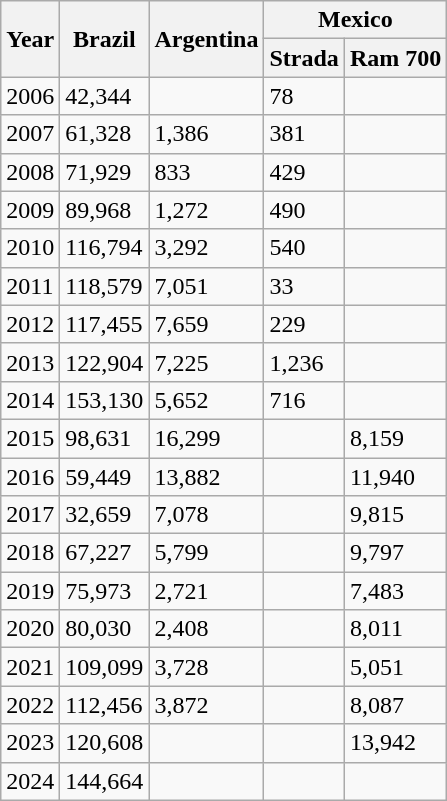<table class="wikitable">
<tr>
<th rowspan="2">Year</th>
<th rowspan="2">Brazil</th>
<th rowspan="2">Argentina</th>
<th colspan="2">Mexico</th>
</tr>
<tr>
<th>Strada</th>
<th>Ram 700</th>
</tr>
<tr>
<td>2006</td>
<td>42,344</td>
<td></td>
<td>78</td>
<td></td>
</tr>
<tr>
<td>2007</td>
<td>61,328</td>
<td>1,386</td>
<td>381</td>
<td></td>
</tr>
<tr>
<td>2008</td>
<td>71,929</td>
<td>833</td>
<td>429</td>
<td></td>
</tr>
<tr>
<td>2009</td>
<td>89,968</td>
<td>1,272</td>
<td>490</td>
<td></td>
</tr>
<tr>
<td>2010</td>
<td>116,794</td>
<td>3,292</td>
<td>540</td>
<td></td>
</tr>
<tr>
<td>2011</td>
<td>118,579</td>
<td>7,051</td>
<td>33</td>
<td></td>
</tr>
<tr>
<td>2012</td>
<td>117,455</td>
<td>7,659</td>
<td>229</td>
<td></td>
</tr>
<tr>
<td>2013</td>
<td>122,904</td>
<td>7,225</td>
<td>1,236</td>
<td></td>
</tr>
<tr>
<td>2014</td>
<td>153,130</td>
<td>5,652</td>
<td>716</td>
<td></td>
</tr>
<tr>
<td>2015</td>
<td>98,631</td>
<td>16,299</td>
<td></td>
<td>8,159</td>
</tr>
<tr>
<td>2016</td>
<td>59,449</td>
<td>13,882</td>
<td></td>
<td>11,940</td>
</tr>
<tr>
<td>2017</td>
<td>32,659</td>
<td>7,078</td>
<td></td>
<td>9,815</td>
</tr>
<tr>
<td>2018</td>
<td>67,227</td>
<td>5,799</td>
<td></td>
<td>9,797</td>
</tr>
<tr>
<td>2019</td>
<td>75,973</td>
<td>2,721</td>
<td></td>
<td>7,483</td>
</tr>
<tr>
<td>2020</td>
<td>80,030</td>
<td>2,408</td>
<td></td>
<td>8,011</td>
</tr>
<tr>
<td>2021</td>
<td>109,099</td>
<td>3,728</td>
<td></td>
<td>5,051</td>
</tr>
<tr>
<td>2022</td>
<td>112,456</td>
<td>3,872</td>
<td></td>
<td>8,087</td>
</tr>
<tr>
<td>2023</td>
<td>120,608</td>
<td></td>
<td></td>
<td>13,942</td>
</tr>
<tr>
<td>2024</td>
<td>144,664</td>
<td></td>
<td></td>
<td></td>
</tr>
</table>
